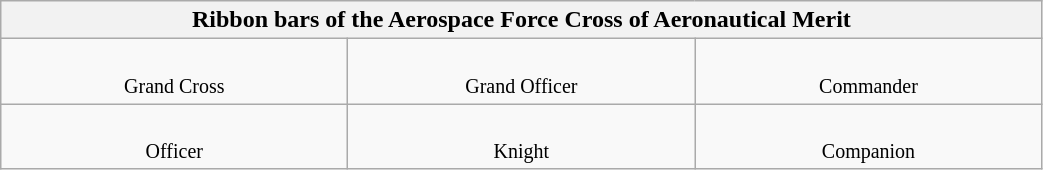<table align=center class=wikitable width=55%>
<tr>
<th colspan=6>Ribbon bars of the Aerospace Force Cross of Aeronautical Merit</th>
</tr>
<tr>
<td width=25% valign=top align=center><br><small>Grand Cross</small></td>
<td width=25% valign=top align=center><br><small>Grand Officer</small></td>
<td width=25% valign=top align=center><br><small>Commander</small></td>
</tr>
<tr>
<td width=25% valign=top align=center><br><small>Officer</small></td>
<td width=25% valign=top align=center><br><small>Knight</small></td>
<td width=25% valign=top align=center><br><small>Companion</small></td>
</tr>
</table>
